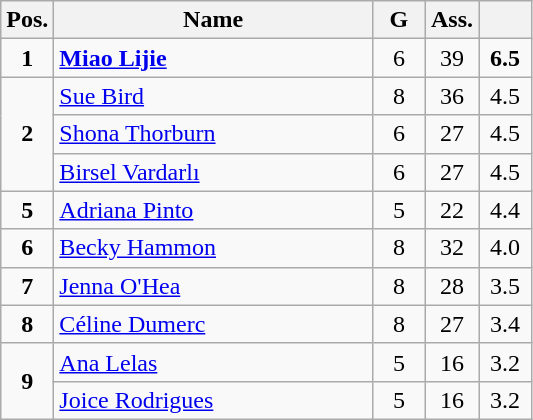<table class="wikitable">
<tr>
<th style="width:10%;">Pos.</th>
<th>Name</th>
<th style="width:10%;">G</th>
<th style="width:10%;">Ass.</th>
<th style="width:10%;"></th>
</tr>
<tr align=center>
<td><strong>1</strong></td>
<td align=left> <strong><a href='#'>Miao Lijie</a></strong></td>
<td>6</td>
<td>39</td>
<td><strong>6.5</strong></td>
</tr>
<tr align=center>
<td rowspan=3><strong>2</strong></td>
<td align=left> <a href='#'>Sue Bird</a></td>
<td>8</td>
<td>36</td>
<td>4.5</td>
</tr>
<tr align=center>
<td align=left> <a href='#'>Shona Thorburn</a></td>
<td>6</td>
<td>27</td>
<td>4.5</td>
</tr>
<tr align=center>
<td align=left> <a href='#'>Birsel Vardarlı</a></td>
<td>6</td>
<td>27</td>
<td>4.5</td>
</tr>
<tr align=center>
<td><strong>5</strong></td>
<td align=left> <a href='#'>Adriana Pinto</a></td>
<td>5</td>
<td>22</td>
<td>4.4</td>
</tr>
<tr align=center>
<td><strong>6</strong></td>
<td align=left> <a href='#'>Becky Hammon</a></td>
<td>8</td>
<td>32</td>
<td>4.0</td>
</tr>
<tr align=center>
<td><strong>7</strong></td>
<td align=left> <a href='#'>Jenna O'Hea</a></td>
<td>8</td>
<td>28</td>
<td>3.5</td>
</tr>
<tr align=center>
<td><strong>8</strong></td>
<td align=left> <a href='#'>Céline Dumerc</a></td>
<td>8</td>
<td>27</td>
<td>3.4</td>
</tr>
<tr align=center>
<td rowspan=2><strong>9</strong></td>
<td align=left> <a href='#'>Ana Lelas</a></td>
<td>5</td>
<td>16</td>
<td>3.2</td>
</tr>
<tr align=center>
<td align=left> <a href='#'>Joice Rodrigues</a></td>
<td>5</td>
<td>16</td>
<td>3.2</td>
</tr>
</table>
